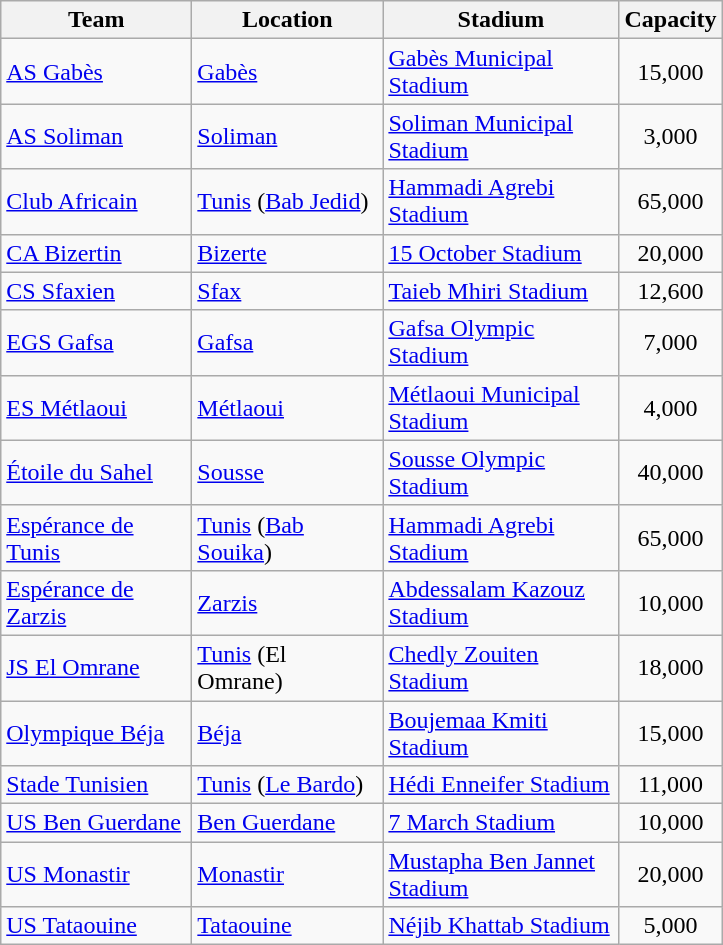<table class="wikitable sortable">
<tr>
<th width="120px">Team</th>
<th width="120px">Location</th>
<th width="150px">Stadium</th>
<th>Capacity</th>
</tr>
<tr>
<td><a href='#'>AS Gabès</a></td>
<td><a href='#'>Gabès</a></td>
<td><a href='#'>Gabès Municipal Stadium</a></td>
<td align="center">15,000</td>
</tr>
<tr>
<td><a href='#'>AS Soliman</a></td>
<td><a href='#'>Soliman</a></td>
<td><a href='#'>Soliman Municipal Stadium</a></td>
<td align="center">3,000</td>
</tr>
<tr>
<td><a href='#'>Club Africain</a></td>
<td><a href='#'>Tunis</a> (<a href='#'>Bab Jedid</a>)</td>
<td><a href='#'>Hammadi Agrebi Stadium</a></td>
<td align="center">65,000</td>
</tr>
<tr>
<td><a href='#'>CA Bizertin</a></td>
<td><a href='#'>Bizerte</a></td>
<td><a href='#'>15 October Stadium</a></td>
<td align="center">20,000</td>
</tr>
<tr>
<td><a href='#'>CS Sfaxien</a></td>
<td><a href='#'>Sfax</a></td>
<td><a href='#'>Taieb Mhiri Stadium</a></td>
<td align="center">12,600</td>
</tr>
<tr>
<td><a href='#'>EGS Gafsa</a></td>
<td><a href='#'>Gafsa</a></td>
<td><a href='#'>Gafsa Olympic Stadium</a></td>
<td align="center">7,000</td>
</tr>
<tr>
<td><a href='#'>ES Métlaoui</a></td>
<td><a href='#'>Métlaoui</a></td>
<td><a href='#'>Métlaoui Municipal Stadium</a></td>
<td align="center">4,000</td>
</tr>
<tr>
<td><a href='#'>Étoile du Sahel</a></td>
<td><a href='#'>Sousse</a></td>
<td><a href='#'>Sousse Olympic Stadium</a></td>
<td align="center">40,000</td>
</tr>
<tr>
<td><a href='#'>Espérance de Tunis</a></td>
<td><a href='#'>Tunis</a> (<a href='#'>Bab Souika</a>)</td>
<td><a href='#'>Hammadi Agrebi Stadium</a></td>
<td align="center">65,000</td>
</tr>
<tr>
<td><a href='#'>Espérance de Zarzis</a></td>
<td><a href='#'>Zarzis</a></td>
<td><a href='#'>Abdessalam Kazouz Stadium</a></td>
<td align="center">10,000</td>
</tr>
<tr>
<td><a href='#'>JS El Omrane</a></td>
<td><a href='#'>Tunis</a> (El Omrane)</td>
<td><a href='#'>Chedly Zouiten Stadium</a></td>
<td align="center">18,000</td>
</tr>
<tr>
<td><a href='#'>Olympique Béja</a></td>
<td><a href='#'>Béja</a></td>
<td><a href='#'>Boujemaa Kmiti Stadium</a></td>
<td align="center">15,000</td>
</tr>
<tr>
<td><a href='#'>Stade Tunisien</a></td>
<td><a href='#'>Tunis</a> (<a href='#'>Le Bardo</a>)</td>
<td><a href='#'>Hédi Enneifer Stadium</a></td>
<td align="center">11,000</td>
</tr>
<tr>
<td><a href='#'>US Ben Guerdane</a></td>
<td><a href='#'>Ben Guerdane</a></td>
<td><a href='#'>7 March Stadium</a></td>
<td align="center">10,000</td>
</tr>
<tr>
<td><a href='#'>US Monastir</a></td>
<td><a href='#'>Monastir</a></td>
<td><a href='#'>Mustapha Ben Jannet Stadium</a></td>
<td align="center">20,000</td>
</tr>
<tr>
<td><a href='#'>US Tataouine</a></td>
<td><a href='#'>Tataouine</a></td>
<td><a href='#'>Néjib Khattab Stadium</a></td>
<td align="center">5,000</td>
</tr>
</table>
